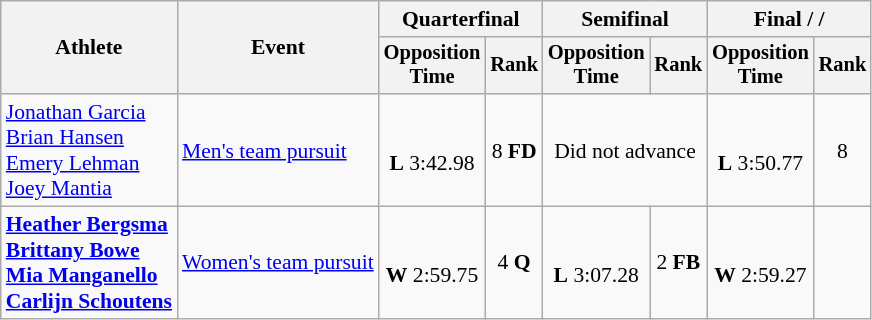<table class=wikitable style=font-size:90%;text-align:center>
<tr>
<th rowspan=2>Athlete</th>
<th rowspan=2>Event</th>
<th colspan=2>Quarterfinal</th>
<th colspan=2>Semifinal</th>
<th colspan=2>Final /  / </th>
</tr>
<tr style=font-size:95%>
<th>Opposition<br>Time</th>
<th>Rank</th>
<th>Opposition<br>Time</th>
<th>Rank</th>
<th>Opposition<br>Time</th>
<th>Rank</th>
</tr>
<tr>
<td align=left><a href='#'>Jonathan Garcia</a><br><a href='#'>Brian Hansen</a><br><a href='#'>Emery Lehman</a><br><a href='#'>Joey Mantia</a></td>
<td align=left><a href='#'>Men's team pursuit</a></td>
<td><br><strong>L</strong> 3:42.98</td>
<td>8 <strong>FD</strong></td>
<td colspan=2>Did not advance</td>
<td><br><strong>L</strong> 3:50.77</td>
<td>8</td>
</tr>
<tr>
<td align=left><strong><a href='#'>Heather Bergsma</a><br><a href='#'>Brittany Bowe</a><br><a href='#'>Mia Manganello</a><br><a href='#'>Carlijn Schoutens</a></strong></td>
<td align=left><a href='#'>Women's team pursuit</a></td>
<td><br><strong>W</strong> 2:59.75</td>
<td>4 <strong>Q</strong></td>
<td><br><strong>L</strong> 3:07.28</td>
<td>2 <strong>FB</strong></td>
<td><br><strong>W</strong> 2:59.27</td>
<td></td>
</tr>
</table>
